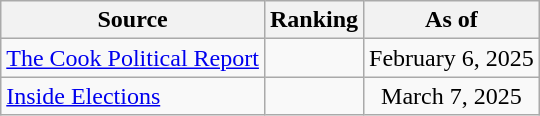<table class="wikitable" style="text-align:center">
<tr>
<th>Source</th>
<th>Ranking</th>
<th>As of</th>
</tr>
<tr>
<td align=left><a href='#'>The Cook Political Report</a></td>
<td></td>
<td>February 6, 2025</td>
</tr>
<tr>
<td align=left><a href='#'>Inside Elections</a></td>
<td></td>
<td>March 7, 2025</td>
</tr>
</table>
